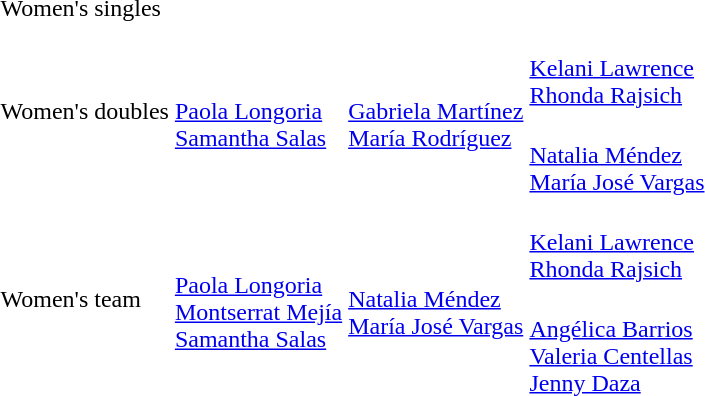<table>
<tr>
<td rowspan=2>Women's singles<br></td>
<td rowspan=2></td>
<td rowspan=2></td>
<td></td>
</tr>
<tr>
<td></td>
</tr>
<tr>
<td rowspan=2>Women's doubles<br></td>
<td rowspan=2><br><a href='#'>Paola Longoria</a><br><a href='#'>Samantha Salas</a></td>
<td rowspan=2><br><a href='#'>Gabriela Martínez</a><br><a href='#'>María Rodríguez</a></td>
<td><br><a href='#'>Kelani Lawrence</a><br><a href='#'>Rhonda Rajsich</a></td>
</tr>
<tr>
<td><br><a href='#'>Natalia Méndez</a><br><a href='#'>María José Vargas</a></td>
</tr>
<tr>
<td rowspan=2>Women's team<br></td>
<td rowspan=2><br><a href='#'>Paola Longoria</a><br><a href='#'>Montserrat Mejía</a><br><a href='#'>Samantha Salas</a></td>
<td rowspan=2><br><a href='#'>Natalia Méndez</a><br><a href='#'>María José Vargas</a></td>
<td><br><a href='#'>Kelani Lawrence</a><br><a href='#'>Rhonda Rajsich</a></td>
</tr>
<tr>
<td><br><a href='#'>Angélica Barrios</a><br><a href='#'>Valeria Centellas</a><br><a href='#'>Jenny Daza</a></td>
</tr>
</table>
